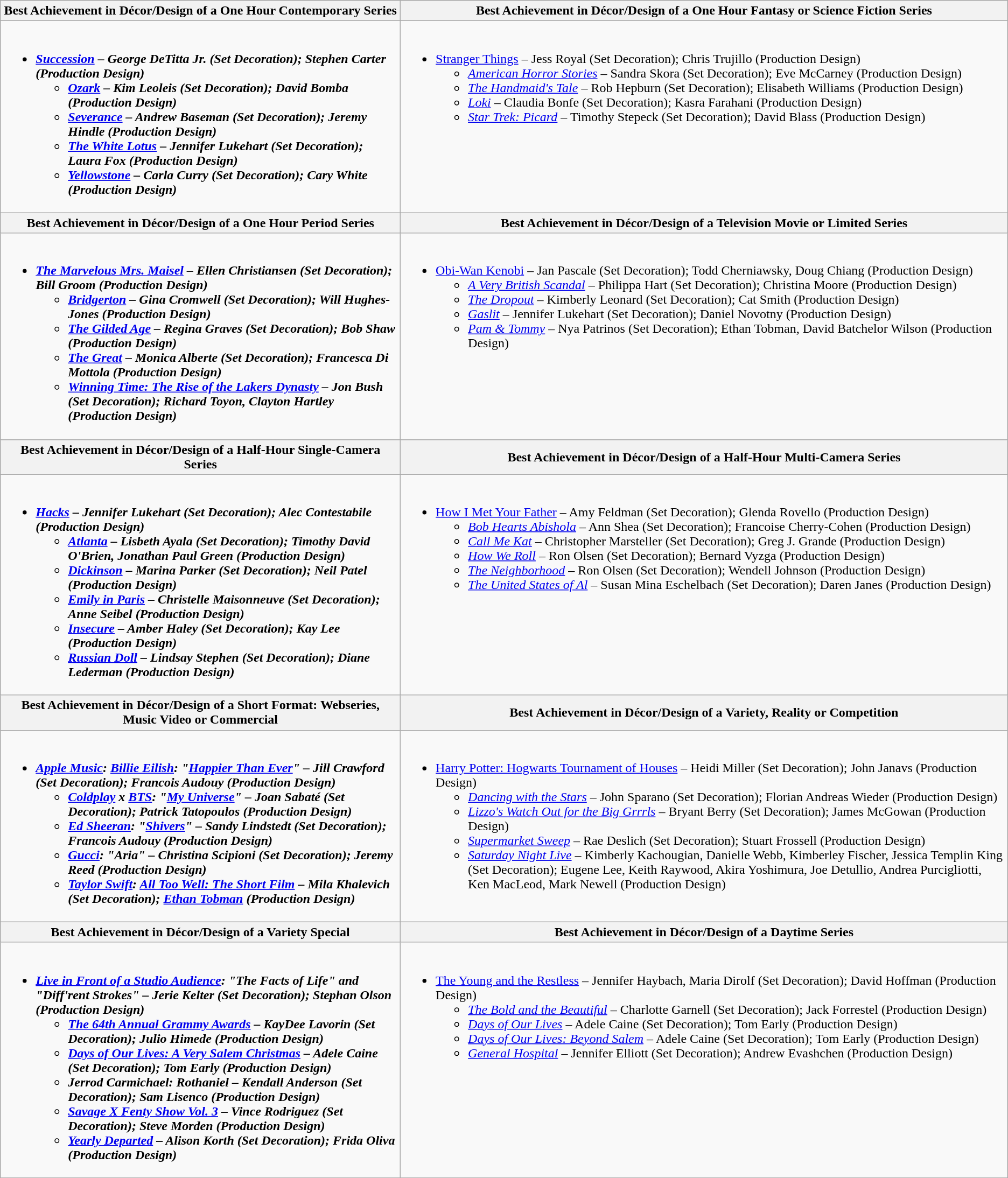<table class=wikitable style="width=100%">
<tr>
<th style="width=50%">Best Achievement in Décor/Design of a One Hour Contemporary Series</th>
<th style="width=50%">Best Achievement in Décor/Design of a One Hour Fantasy or Science Fiction Series</th>
</tr>
<tr>
<td valign="top"><br><ul><li><strong><em><a href='#'>Succession</a><em> – George DeTitta Jr. (Set Decoration); Stephen Carter (Production Design)<strong><ul><li></em><a href='#'>Ozark</a><em> – Kim Leoleis (Set Decoration); David Bomba (Production Design)</li><li></em><a href='#'>Severance</a><em> – Andrew Baseman (Set Decoration); Jeremy Hindle (Production Design)</li><li></em><a href='#'>The White Lotus</a><em> – Jennifer Lukehart (Set Decoration); Laura Fox (Production Design)</li><li></em><a href='#'>Yellowstone</a><em> – Carla Curry (Set Decoration); Cary White (Production Design)</li></ul></li></ul></td>
<td valign="top"><br><ul><li></em></strong><a href='#'>Stranger Things</a></em> – Jess Royal (Set Decoration); Chris Trujillo (Production Design)</strong><ul><li><em><a href='#'>American Horror Stories</a></em> – Sandra Skora (Set Decoration); Eve McCarney (Production Design)</li><li><em><a href='#'>The Handmaid's Tale</a></em> – Rob Hepburn (Set Decoration); Elisabeth Williams (Production Design)</li><li><em><a href='#'>Loki</a></em> – Claudia Bonfe (Set Decoration); Kasra Farahani (Production Design)</li><li><em><a href='#'>Star Trek: Picard</a></em> – Timothy Stepeck (Set Decoration); David Blass (Production Design)</li></ul></li></ul></td>
</tr>
<tr>
<th style="width=50%">Best Achievement in Décor/Design of a One Hour Period Series</th>
<th style="width=50%">Best Achievement in Décor/Design of a Television Movie or Limited Series</th>
</tr>
<tr>
<td valign="top"><br><ul><li><strong><em><a href='#'>The Marvelous Mrs. Maisel</a><em> – Ellen Christiansen (Set Decoration); Bill Groom (Production Design)<strong><ul><li></em><a href='#'>Bridgerton</a><em> – Gina Cromwell (Set Decoration); Will Hughes-Jones (Production Design)</li><li></em><a href='#'>The Gilded Age</a><em> – Regina Graves (Set Decoration); Bob Shaw (Production Design)</li><li></em><a href='#'>The Great</a><em> – Monica Alberte (Set Decoration); Francesca Di Mottola (Production Design)</li><li></em><a href='#'>Winning Time: The Rise of the Lakers Dynasty</a><em> – Jon Bush (Set Decoration); Richard Toyon, Clayton Hartley (Production Design)</li></ul></li></ul></td>
<td valign="top"><br><ul><li></em></strong><a href='#'>Obi-Wan Kenobi</a></em> – Jan Pascale (Set Decoration); Todd Cherniawsky, Doug Chiang (Production Design)</strong><ul><li><em><a href='#'>A Very British Scandal</a></em> – Philippa Hart (Set Decoration); Christina Moore (Production Design)</li><li><em><a href='#'>The Dropout</a></em> – Kimberly Leonard (Set Decoration); Cat Smith (Production Design)</li><li><em><a href='#'>Gaslit</a></em> – Jennifer Lukehart (Set Decoration); Daniel Novotny (Production Design)</li><li><em><a href='#'>Pam & Tommy</a></em> – Nya Patrinos (Set Decoration); Ethan Tobman, David Batchelor Wilson (Production Design)</li></ul></li></ul></td>
</tr>
<tr>
<th style="width=50%">Best Achievement in Décor/Design of a Half-Hour Single-Camera Series</th>
<th style="width=50%">Best Achievement in Décor/Design of a Half-Hour Multi-Camera Series</th>
</tr>
<tr>
<td valign="top"><br><ul><li><strong><em><a href='#'>Hacks</a><em> – Jennifer Lukehart (Set Decoration); Alec Contestabile (Production Design)<strong><ul><li></em><a href='#'>Atlanta</a><em> – Lisbeth Ayala (Set Decoration); Timothy David O'Brien, Jonathan Paul Green (Production Design)</li><li></em><a href='#'>Dickinson</a><em> – Marina Parker (Set Decoration); Neil Patel (Production Design)</li><li></em><a href='#'>Emily in Paris</a><em> – Christelle Maisonneuve (Set Decoration); Anne Seibel (Production Design)</li><li></em><a href='#'>Insecure</a><em> – Amber Haley (Set Decoration); Kay Lee (Production Design)</li><li></em><a href='#'>Russian Doll</a><em> – Lindsay Stephen (Set Decoration); Diane Lederman (Production Design)</li></ul></li></ul></td>
<td valign="top"><br><ul><li></em></strong><a href='#'>How I Met Your Father</a></em> – Amy Feldman (Set Decoration); Glenda Rovello (Production Design)</strong><ul><li><em><a href='#'>Bob Hearts Abishola</a></em> – Ann Shea (Set Decoration); Francoise Cherry-Cohen (Production Design)</li><li><em><a href='#'>Call Me Kat</a></em> – Christopher Marsteller (Set Decoration); Greg J. Grande (Production Design)</li><li><em><a href='#'>How We Roll</a></em> – Ron Olsen (Set Decoration); Bernard Vyzga (Production Design)</li><li><em><a href='#'>The Neighborhood</a></em> – Ron Olsen (Set Decoration); Wendell Johnson (Production Design)</li><li><em><a href='#'>The United States of Al</a></em> – Susan Mina Eschelbach (Set Decoration); Daren Janes (Production Design)</li></ul></li></ul></td>
</tr>
<tr>
<th style="width=50%">Best Achievement in Décor/Design of a Short Format: Webseries, Music Video or Commercial</th>
<th style="width=50%">Best Achievement in Décor/Design of a Variety, Reality or Competition</th>
</tr>
<tr>
<td valign="top"><br><ul><li><strong><em><a href='#'>Apple Music</a><em>: <a href='#'>Billie Eilish</a>: "<a href='#'>Happier Than Ever</a>" – Jill Crawford (Set Decoration); Francois Audouy (Production Design)<strong><ul><li><a href='#'>Coldplay</a> x <a href='#'>BTS</a>: "<a href='#'>My Universe</a>" – Joan Sabaté (Set Decoration); Patrick Tatopoulos (Production Design)</li><li><a href='#'>Ed Sheeran</a>: "<a href='#'>Shivers</a>" – Sandy Lindstedt (Set Decoration); Francois Audouy (Production Design)</li><li></em><a href='#'>Gucci</a><em>: "Aria" – Christina Scipioni (Set Decoration); Jeremy Reed (Production Design)</li><li><a href='#'>Taylor Swift</a>: </em><a href='#'>All Too Well: The Short Film</a><em> – Mila Khalevich (Set Decoration); <a href='#'>Ethan Tobman</a> (Production Design)</li></ul></li></ul></td>
<td valign="top"><br><ul><li></em></strong><a href='#'>Harry Potter: Hogwarts Tournament of Houses</a></em> – Heidi Miller (Set Decoration); John Janavs (Production Design)</strong><ul><li><em><a href='#'>Dancing with the Stars</a></em> – John Sparano (Set Decoration); Florian Andreas Wieder (Production Design)</li><li><em><a href='#'>Lizzo's Watch Out for the Big Grrrls</a></em> – Bryant Berry (Set Decoration); James McGowan (Production Design)</li><li><em><a href='#'>Supermarket Sweep</a></em> – Rae Deslich (Set Decoration); Stuart Frossell (Production Design)</li><li><em><a href='#'>Saturday Night Live</a></em> – Kimberly Kachougian, Danielle Webb, Kimberley Fischer, Jessica Templin King (Set Decoration); Eugene Lee, Keith Raywood, Akira Yoshimura, Joe Detullio, Andrea Purcigliotti, Ken MacLeod, Mark Newell (Production Design)</li></ul></li></ul></td>
</tr>
<tr>
<th style="width=50%">Best Achievement in Décor/Design of a Variety Special</th>
<th style="width=50%">Best Achievement in Décor/Design of a Daytime Series</th>
</tr>
<tr>
<td valign="top"><br><ul><li><strong><em><a href='#'>Live in Front of a Studio Audience</a><em>: "The Facts of Life" and "Diff'rent Strokes" – Jerie Kelter (Set Decoration); Stephan Olson (Production Design)<strong><ul><li></em><a href='#'>The 64th Annual Grammy Awards</a><em> – KayDee Lavorin (Set Decoration); Julio Himede (Production Design)</li><li></em><a href='#'>Days of Our Lives: A Very Salem Christmas</a><em> – Adele Caine (Set Decoration); Tom Early (Production Design)</li><li></em>Jerrod Carmichael: Rothaniel<em> – Kendall Anderson (Set Decoration); Sam Lisenco (Production Design)</li><li></em><a href='#'>Savage X Fenty Show Vol. 3</a><em> – Vince Rodriguez (Set Decoration); Steve Morden (Production Design)</li><li></em><a href='#'>Yearly Departed</a><em> – Alison Korth (Set Decoration); Frida Oliva (Production Design)</li></ul></li></ul></td>
<td valign="top"><br><ul><li></em></strong><a href='#'>The Young and the Restless</a></em> – Jennifer Haybach, Maria Dirolf (Set Decoration); David Hoffman (Production Design)</strong><ul><li><em><a href='#'>The Bold and the Beautiful</a></em> – Charlotte Garnell (Set Decoration); Jack Forrestel (Production Design)</li><li><em><a href='#'>Days of Our Lives</a></em> – Adele Caine (Set Decoration); Tom Early (Production Design)</li><li><em><a href='#'>Days of Our Lives: Beyond Salem</a></em> – Adele Caine (Set Decoration); Tom Early (Production Design)</li><li><em><a href='#'>General Hospital</a></em> – Jennifer Elliott (Set Decoration); Andrew Evashchen (Production Design)</li></ul></li></ul></td>
</tr>
<tr>
</tr>
</table>
